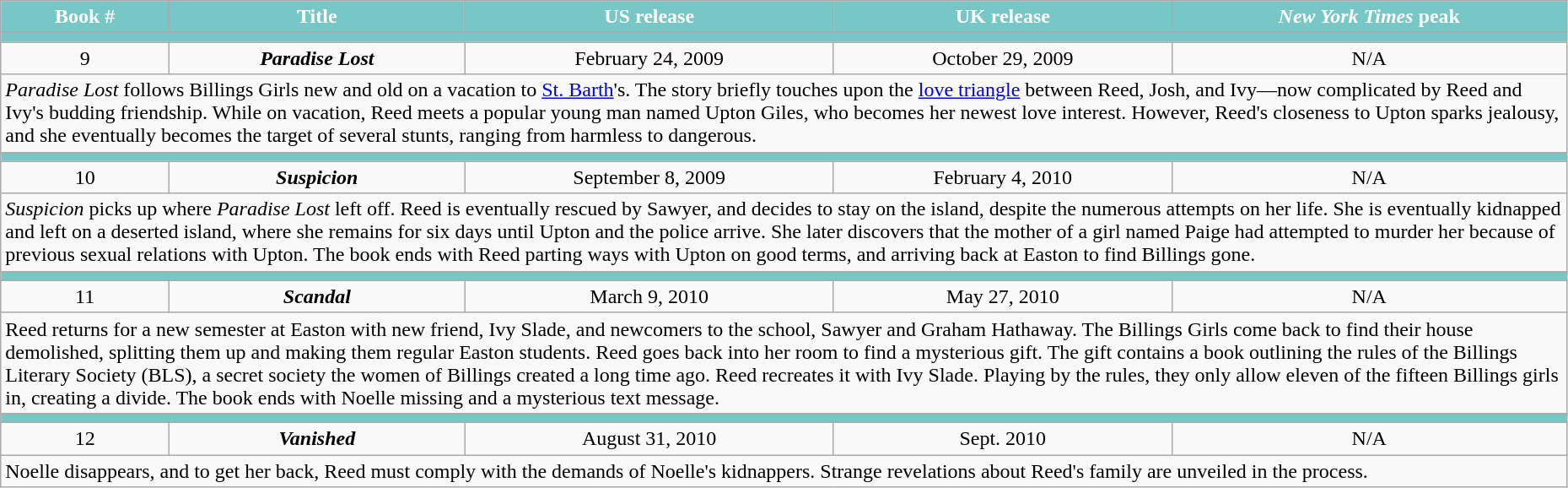<table class="wikitable" style="width:98%; background-color:#FFFFF">
<tr style="color:white">
<th style="background-color: #78c7c7;">Book #</th>
<th style="background-color: #78c7c7;">Title</th>
<th style="background-color: #78c7c7;">US release</th>
<th style="background-color: #78c7c7;">UK release</th>
<th style="background-color: #78c7c7;"><em>New York Times</em> peak</th>
</tr>
<tr>
<td colspan="6" bgcolor="#78c7c7"></td>
</tr>
<tr>
<td align="center">9</td>
<td align="center"><strong><em>Paradise Lost</em></strong></td>
<td align="center">February 24, 2009</td>
<td align="center">October 29, 2009</td>
<td align="center">N/A</td>
</tr>
<tr>
<td colspan="6"><em>Paradise Lost</em> follows Billings Girls new and old on a vacation to <a href='#'>St. Barth</a>'s. The story briefly touches upon the <a href='#'>love triangle</a> between Reed, Josh, and Ivy—now complicated by Reed and Ivy's budding friendship. While on vacation, Reed meets a popular young man named Upton Giles, who becomes her newest love interest. However, Reed's closeness to Upton sparks jealousy, and she eventually becomes the target of several stunts, ranging from harmless to dangerous.</td>
</tr>
<tr>
<td colspan="6" bgcolor="#78c7c7"></td>
</tr>
<tr>
<td align="center">10</td>
<td align="center"><strong><em>Suspicion</em></strong></td>
<td align="center">September 8, 2009</td>
<td align="center">February 4, 2010</td>
<td align="center">N/A</td>
</tr>
<tr>
<td colspan="6"><em>Suspicion</em> picks up where <em>Paradise Lost</em> left off. Reed is eventually rescued by Sawyer, and decides to stay on the island, despite the numerous attempts on her life. She is eventually kidnapped and left on a deserted island, where she remains for six days until Upton and the police arrive. She later discovers that the mother of a girl named Paige had attempted to murder her because of previous sexual relations with Upton. The book ends with Reed parting ways with Upton on good terms, and arriving back at Easton to find Billings gone.</td>
</tr>
<tr>
<td colspan="6" bgcolor="#78c7c7"></td>
</tr>
<tr>
<td align="center">11</td>
<td align="center"><strong><em>Scandal</em></strong></td>
<td align="center">March 9, 2010</td>
<td align="center">May 27, 2010</td>
<td align="center">N/A</td>
</tr>
<tr>
<td colspan="6">Reed returns for a new semester at Easton with new friend, Ivy Slade, and newcomers to the school, Sawyer and Graham Hathaway. The Billings Girls come back to find their house demolished, splitting them up and making them regular Easton students. Reed goes back into her room to find a mysterious gift. The gift contains a book outlining the rules of the Billings Literary Society (BLS), a secret society the women of Billings created a long time ago. Reed recreates it with Ivy Slade. Playing by the rules, they only allow eleven of the fifteen Billings girls in, creating a divide. The book ends with Noelle missing and a mysterious text message.</td>
</tr>
<tr>
<td colspan="6" bgcolor="#78c7c7"></td>
</tr>
<tr>
<td align="center">12</td>
<td align="center"><strong><em>Vanished</em></strong></td>
<td align="center">August 31, 2010</td>
<td align="center">Sept. 2010</td>
<td align="center">N/A</td>
</tr>
<tr>
<td colspan="6">Noelle disappears, and to get her back, Reed must comply with the demands of Noelle's kidnappers.  Strange revelations about Reed's family are unveiled in the process.</td>
</tr>
</table>
